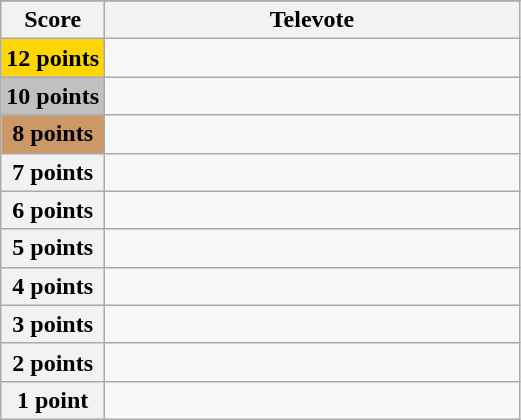<table class="wikitable">
<tr>
</tr>
<tr>
<th scope="col" width="20%">Score</th>
<th scope="col" width="80%">Televote</th>
</tr>
<tr>
<th scope="row" style="Background:gold">12 points</th>
<td></td>
</tr>
<tr>
<th scope="row" style="background:silver">10 points</th>
<td></td>
</tr>
<tr>
<th scope="row" style="background:#CC9966">8 points</th>
<td></td>
</tr>
<tr>
<th scope="row">7 points</th>
<td></td>
</tr>
<tr>
<th scope="row">6 points</th>
<td></td>
</tr>
<tr>
<th scope="row">5 points</th>
<td></td>
</tr>
<tr>
<th scope="row">4 points</th>
<td></td>
</tr>
<tr>
<th scope="row">3 points</th>
<td></td>
</tr>
<tr>
<th scope="row">2 points</th>
<td></td>
</tr>
<tr>
<th scope="row">1 point</th>
<td></td>
</tr>
</table>
